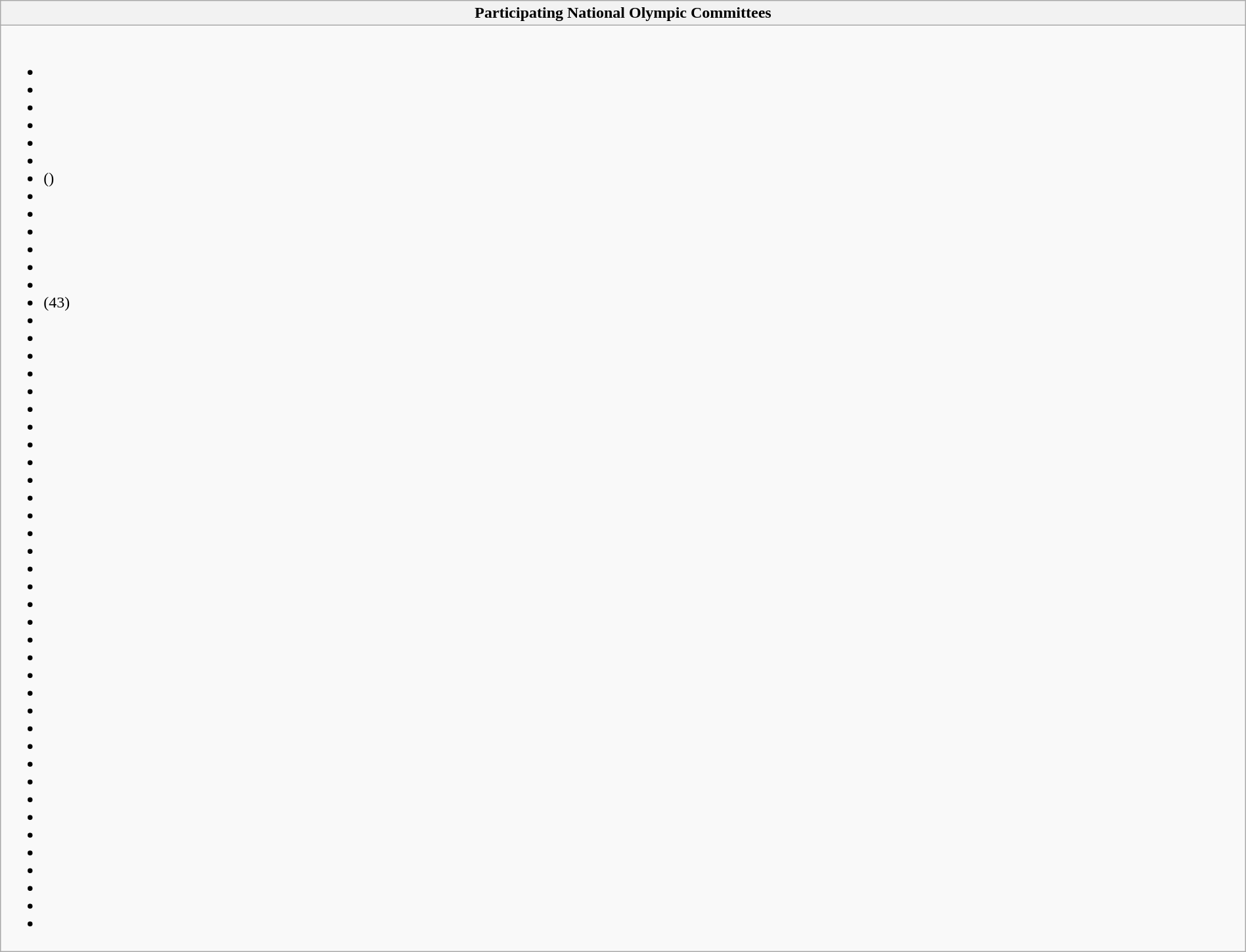<table class="wikitable collapsible" style="width:100%;">
<tr>
<th>Participating National Olympic Committees</th>
</tr>
<tr>
<td><br><ul><li></li><li></li><li></li><li></li><li></li><li></li><li> ()</li><li></li><li></li><li></li><li></li><li></li><li></li><li> (43)</li><li></li><li></li><li></li><li></li><li></li><li></li><li></li><li></li><li></li><li></li><li></li><li></li><li></li><li></li><li></li><li></li><li></li><li></li><li></li><li></li><li></li><li></li><li></li><li></li><li></li><li></li><li></li><li></li><li></li><li></li><li></li><li></li><li></li><li></li><li></li></ul></td>
</tr>
</table>
